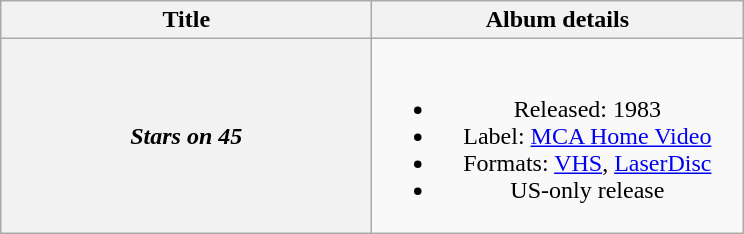<table class="wikitable plainrowheaders" style="text-align:center;">
<tr>
<th scope="col" style="width:15em;">Title</th>
<th scope="col" style="width:15em;">Album details</th>
</tr>
<tr>
<th scope="row"><em>Stars on 45</em></th>
<td><br><ul><li>Released: 1983</li><li>Label: <a href='#'>MCA Home Video</a></li><li>Formats: <a href='#'>VHS</a>, <a href='#'>LaserDisc</a></li><li>US-only release</li></ul></td>
</tr>
</table>
